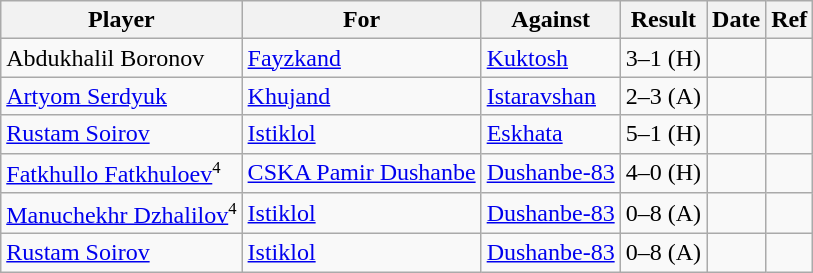<table class="wikitable sortable">
<tr>
<th>Player</th>
<th>For</th>
<th>Against</th>
<th style="text-align:center">Result</th>
<th>Date</th>
<th>Ref</th>
</tr>
<tr>
<td> Abdukhalil Boronov</td>
<td><a href='#'>Fayzkand</a></td>
<td><a href='#'>Kuktosh</a></td>
<td style="text-align:center;">3–1 (H)</td>
<td></td>
<td></td>
</tr>
<tr>
<td> <a href='#'>Artyom Serdyuk</a></td>
<td><a href='#'>Khujand</a></td>
<td><a href='#'>Istaravshan</a></td>
<td style="text-align:center;">2–3 (A)</td>
<td></td>
<td></td>
</tr>
<tr>
<td> <a href='#'>Rustam Soirov</a></td>
<td><a href='#'>Istiklol</a></td>
<td><a href='#'>Eskhata</a></td>
<td style="text-align:center;">5–1 (H)</td>
<td></td>
<td></td>
</tr>
<tr>
<td> <a href='#'>Fatkhullo Fatkhuloev</a><small><sup>4</sup></small></td>
<td><a href='#'>CSKA Pamir Dushanbe</a></td>
<td><a href='#'>Dushanbe-83</a></td>
<td style="text-align:center;">4–0 (H)</td>
<td></td>
<td></td>
</tr>
<tr>
<td> <a href='#'>Manuchekhr Dzhalilov</a><small><sup>4</sup></small></td>
<td><a href='#'>Istiklol</a></td>
<td><a href='#'>Dushanbe-83</a></td>
<td style="text-align:center;">0–8 (A)</td>
<td></td>
<td></td>
</tr>
<tr>
<td> <a href='#'>Rustam Soirov</a></td>
<td><a href='#'>Istiklol</a></td>
<td><a href='#'>Dushanbe-83</a></td>
<td style="text-align:center;">0–8 (A)</td>
<td></td>
<td></td>
</tr>
</table>
